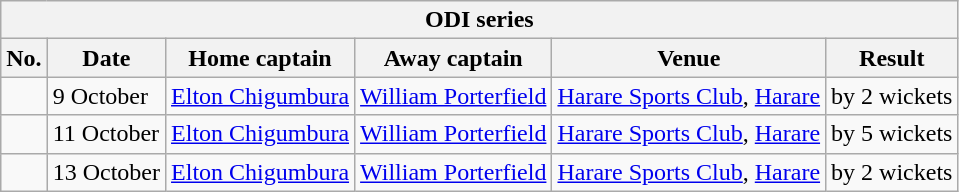<table class="wikitable">
<tr>
<th colspan="9">ODI series</th>
</tr>
<tr>
<th>No.</th>
<th>Date</th>
<th>Home captain</th>
<th>Away captain</th>
<th>Venue</th>
<th>Result</th>
</tr>
<tr>
<td></td>
<td>9 October</td>
<td><a href='#'>Elton Chigumbura</a></td>
<td><a href='#'>William Porterfield</a></td>
<td><a href='#'>Harare Sports Club</a>, <a href='#'>Harare</a></td>
<td> by 2 wickets</td>
</tr>
<tr>
<td></td>
<td>11 October</td>
<td><a href='#'>Elton Chigumbura</a></td>
<td><a href='#'>William Porterfield</a></td>
<td><a href='#'>Harare Sports Club</a>, <a href='#'>Harare</a></td>
<td> by 5 wickets</td>
</tr>
<tr>
<td></td>
<td>13 October</td>
<td><a href='#'>Elton Chigumbura</a></td>
<td><a href='#'>William Porterfield</a></td>
<td><a href='#'>Harare Sports Club</a>, <a href='#'>Harare</a></td>
<td> by 2 wickets</td>
</tr>
</table>
